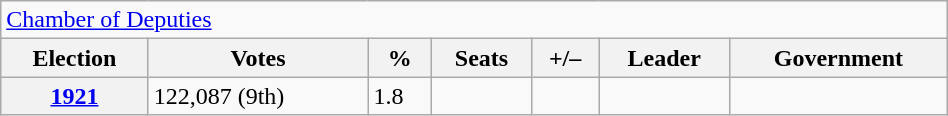<table class=wikitable style="width:50%; border:1px #AAAAFF solid">
<tr>
<td colspan=7><a href='#'>Chamber of Deputies</a></td>
</tr>
<tr>
<th>Election</th>
<th>Votes</th>
<th>%</th>
<th>Seats</th>
<th>+/–</th>
<th>Leader</th>
<th>Government</th>
</tr>
<tr>
<th><a href='#'>1921</a></th>
<td>122,087 (9th)</td>
<td>1.8</td>
<td></td>
<td></td>
<td></td>
<td></td>
</tr>
</table>
